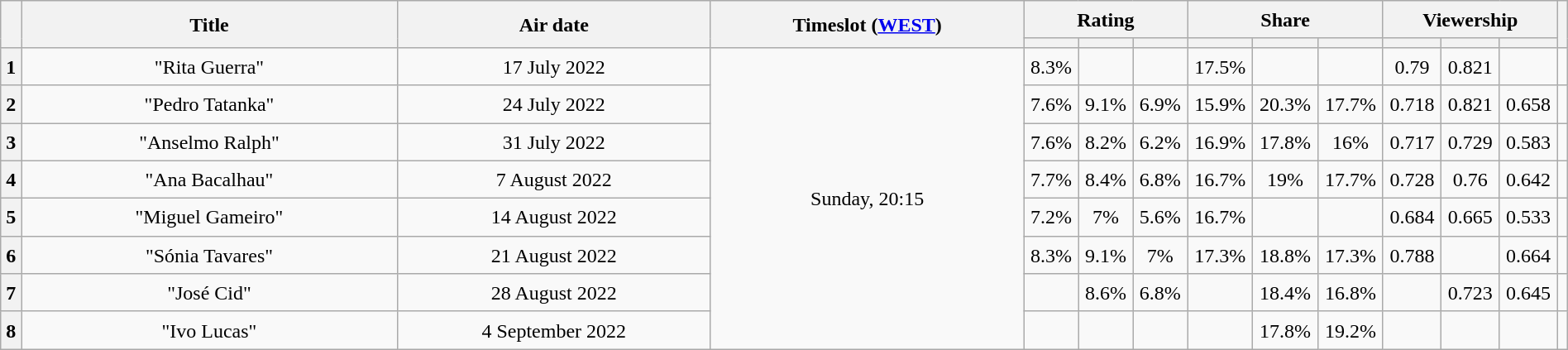<table class="sortable wikitable plainrowheaders mw-collapsible" style="text-align:center; line-height:23px; width:100%;">
<tr>
<th rowspan=2 class="unsortable"></th>
<th rowspan=2 class="unsortable" width=24%>Title</th>
<th rowspan=2 class="unsortable" width=20%>Air date</th>
<th rowspan=2 class="unsortable" width=20%>Timeslot (<a href='#'>WEST</a>)</th>
<th colspan=3>Rating</th>
<th colspan=3>Share</th>
<th colspan=3>Viewership</th>
<th rowspan=2 class="unsortable"></th>
</tr>
<tr>
<th></th>
<th></th>
<th></th>
<th></th>
<th></th>
<th></th>
<th></th>
<th></th>
<th></th>
</tr>
<tr>
<th>1</th>
<td>"Rita Guerra"</td>
<td>17 July 2022</td>
<td rowspan=8>Sunday, 20:15</td>
<td>8.3%</td>
<td></td>
<td></td>
<td>17.5%</td>
<td></td>
<td></td>
<td>0.79</td>
<td>0.821</td>
<td></td>
<td></td>
</tr>
<tr>
<th>2</th>
<td>"Pedro Tatanka"</td>
<td>24 July 2022</td>
<td>7.6%</td>
<td>9.1%</td>
<td>6.9%</td>
<td>15.9%</td>
<td>20.3%</td>
<td>17.7%</td>
<td>0.718</td>
<td>0.821</td>
<td>0.658</td>
<td></td>
</tr>
<tr>
<th>3</th>
<td>"Anselmo Ralph"</td>
<td>31 July 2022</td>
<td>7.6%</td>
<td>8.2%</td>
<td>6.2%</td>
<td>16.9%</td>
<td>17.8%</td>
<td>16%</td>
<td>0.717</td>
<td>0.729</td>
<td>0.583</td>
<td></td>
</tr>
<tr>
<th>4</th>
<td>"Ana Bacalhau"</td>
<td>7 August 2022</td>
<td>7.7%</td>
<td>8.4%</td>
<td>6.8%</td>
<td>16.7%</td>
<td>19%</td>
<td>17.7%</td>
<td>0.728</td>
<td>0.76</td>
<td>0.642</td>
<td></td>
</tr>
<tr>
<th>5</th>
<td>"Miguel Gameiro"</td>
<td>14 August 2022</td>
<td>7.2%</td>
<td>7%</td>
<td>5.6%</td>
<td>16.7%</td>
<td></td>
<td></td>
<td>0.684</td>
<td>0.665</td>
<td>0.533</td>
<td></td>
</tr>
<tr>
<th>6</th>
<td>"Sónia Tavares"</td>
<td>21 August 2022</td>
<td>8.3%</td>
<td>9.1%</td>
<td>7%</td>
<td>17.3%</td>
<td>18.8%</td>
<td>17.3%</td>
<td>0.788</td>
<td></td>
<td>0.664</td>
<td></td>
</tr>
<tr>
<th>7</th>
<td>"José Cid"</td>
<td>28 August 2022</td>
<td></td>
<td>8.6%</td>
<td>6.8%</td>
<td></td>
<td>18.4%</td>
<td>16.8%</td>
<td></td>
<td>0.723</td>
<td>0.645</td>
<td></td>
</tr>
<tr>
<th>8</th>
<td>"Ivo Lucas"</td>
<td>4 September 2022</td>
<td></td>
<td></td>
<td></td>
<td></td>
<td>17.8%</td>
<td>19.2%</td>
<td></td>
<td></td>
<td></td>
<td></td>
</tr>
</table>
